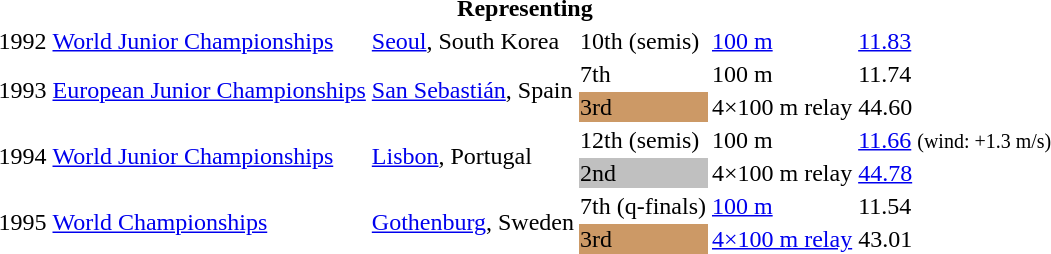<table>
<tr>
<th colspan="6">Representing </th>
</tr>
<tr>
<td>1992</td>
<td><a href='#'>World Junior Championships</a></td>
<td><a href='#'>Seoul</a>, South Korea</td>
<td>10th (semis)</td>
<td><a href='#'>100 m</a></td>
<td><a href='#'>11.83</a></td>
</tr>
<tr>
<td rowspan=2>1993</td>
<td rowspan=2><a href='#'>European Junior Championships</a></td>
<td rowspan=2><a href='#'>San Sebastián</a>, Spain</td>
<td>7th</td>
<td>100 m</td>
<td>11.74</td>
</tr>
<tr>
<td bgcolor=cc9966>3rd</td>
<td>4×100 m relay</td>
<td>44.60</td>
</tr>
<tr>
<td rowspan=2>1994</td>
<td rowspan=2><a href='#'>World Junior Championships</a></td>
<td rowspan=2><a href='#'>Lisbon</a>, Portugal</td>
<td>12th (semis)</td>
<td>100 m</td>
<td><a href='#'>11.66</a> <small>(wind: +1.3 m/s)</small></td>
</tr>
<tr>
<td bgcolor=silver>2nd</td>
<td>4×100 m relay</td>
<td><a href='#'>44.78</a></td>
</tr>
<tr>
<td rowspan=2>1995</td>
<td rowspan=2><a href='#'>World Championships</a></td>
<td rowspan=2><a href='#'>Gothenburg</a>, Sweden</td>
<td>7th (q-finals)</td>
<td><a href='#'>100 m</a></td>
<td>11.54</td>
</tr>
<tr>
<td bgcolor=cc9966>3rd</td>
<td><a href='#'>4×100 m relay</a></td>
<td>43.01</td>
</tr>
</table>
